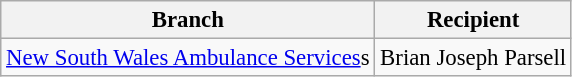<table class="wikitable" style="font-size:95%;">
<tr>
<th>Branch</th>
<th>Recipient</th>
</tr>
<tr>
<td><a href='#'>New South Wales Ambulance Services</a>s</td>
<td>Brian Joseph Parsell</td>
</tr>
</table>
